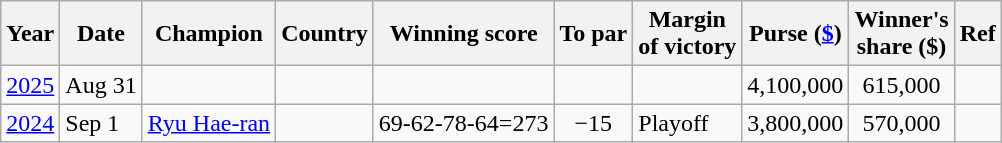<table class="wikitable">
<tr>
<th>Year</th>
<th>Date</th>
<th>Champion</th>
<th>Country</th>
<th>Winning score</th>
<th>To par</th>
<th>Margin<br>of victory</th>
<th>Purse (<a href='#'>$</a>)</th>
<th>Winner's<br>share ($)</th>
<th>Ref</th>
</tr>
<tr>
<td><a href='#'>2025</a></td>
<td>Aug 31</td>
<td></td>
<td></td>
<td align=right></td>
<td align=center></td>
<td></td>
<td align=center>4,100,000</td>
<td align=center>615,000</td>
<td></td>
</tr>
<tr>
<td><a href='#'>2024</a></td>
<td>Sep 1</td>
<td><a href='#'>Ryu Hae-ran</a></td>
<td></td>
<td align=right>69-62-78-64=273</td>
<td align=center>−15</td>
<td>Playoff</td>
<td align=center>3,800,000</td>
<td align=center>570,000</td>
<td></td>
</tr>
</table>
